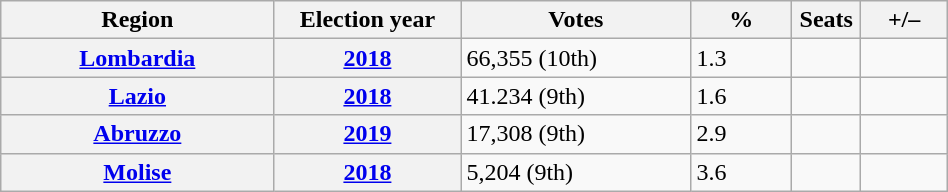<table class=wikitable style="width:50%; border:1px #AAAAFF solid">
<tr>
<th width=19%>Region</th>
<th width=13%>Election year</th>
<th width=16%>Votes</th>
<th width=7%>%</th>
<th width=1%>Seats</th>
<th width=6%>+/–</th>
</tr>
<tr>
<th><a href='#'>Lombardia</a></th>
<th><a href='#'>2018</a></th>
<td>66,355 (10th)</td>
<td>1.3</td>
<td></td>
<td></td>
</tr>
<tr>
<th><a href='#'>Lazio</a></th>
<th><a href='#'>2018</a></th>
<td>41.234 (9th)</td>
<td>1.6</td>
<td></td>
<td></td>
</tr>
<tr>
<th><a href='#'>Abruzzo</a></th>
<th><a href='#'>2019</a></th>
<td>17,308 (9th)</td>
<td>2.9</td>
<td></td>
<td></td>
</tr>
<tr>
<th><a href='#'>Molise</a></th>
<th><a href='#'>2018</a></th>
<td>5,204 (9th)</td>
<td>3.6</td>
<td></td>
<td></td>
</tr>
</table>
